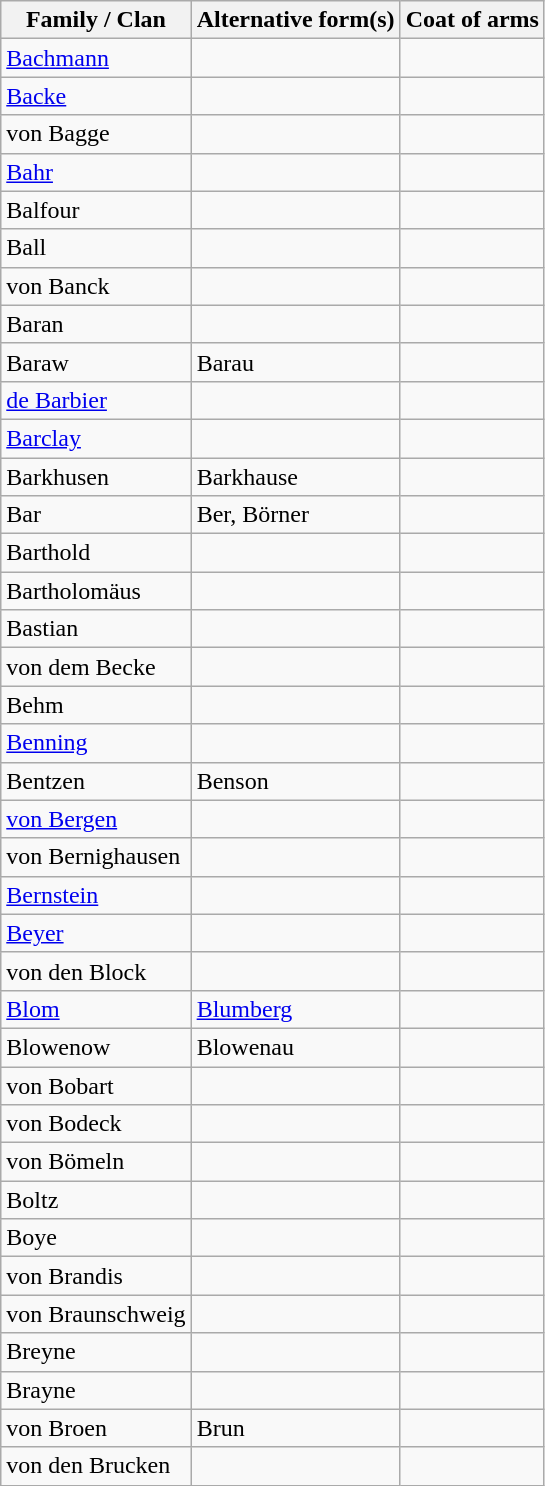<table class="wikitable">
<tr>
<th>Family / Clan</th>
<th>Alternative form(s)</th>
<th>Coat of arms</th>
</tr>
<tr>
<td><a href='#'>Bachmann</a></td>
<td></td>
<td></td>
</tr>
<tr>
<td><a href='#'>Backe</a></td>
<td></td>
<td></td>
</tr>
<tr>
<td>von Bagge</td>
<td></td>
<td></td>
</tr>
<tr>
<td><a href='#'>Bahr</a></td>
<td></td>
<td></td>
</tr>
<tr>
<td>Balfour</td>
<td></td>
<td></td>
</tr>
<tr>
<td>Ball</td>
<td></td>
<td></td>
</tr>
<tr>
<td>von Banck</td>
<td></td>
<td></td>
</tr>
<tr>
<td>Baran</td>
<td></td>
<td></td>
</tr>
<tr>
<td>Baraw</td>
<td>Barau</td>
<td></td>
</tr>
<tr>
<td><a href='#'>de Barbier</a></td>
<td></td>
<td></td>
</tr>
<tr>
<td><a href='#'>Barclay</a></td>
<td></td>
<td></td>
</tr>
<tr>
<td>Barkhusen</td>
<td>Barkhause</td>
<td></td>
</tr>
<tr>
<td>Bar</td>
<td>Ber, Börner</td>
<td></td>
</tr>
<tr>
<td>Barthold</td>
<td></td>
<td></td>
</tr>
<tr>
<td>Bartholomäus</td>
<td></td>
<td></td>
</tr>
<tr>
<td>Bastian</td>
<td></td>
<td></td>
</tr>
<tr>
<td>von dem Becke</td>
<td></td>
<td></td>
</tr>
<tr>
<td>Behm</td>
<td></td>
<td></td>
</tr>
<tr>
<td><a href='#'>Benning</a></td>
<td></td>
<td></td>
</tr>
<tr>
<td>Bentzen</td>
<td>Benson</td>
<td></td>
</tr>
<tr>
<td><a href='#'>von Bergen</a></td>
<td></td>
<td></td>
</tr>
<tr>
<td>von Bernighausen</td>
<td></td>
<td></td>
</tr>
<tr>
<td><a href='#'>Bernstein</a></td>
<td></td>
<td></td>
</tr>
<tr>
<td><a href='#'>Beyer</a></td>
<td></td>
<td></td>
</tr>
<tr>
<td>von den Block</td>
<td></td>
<td></td>
</tr>
<tr>
<td><a href='#'>Blom</a></td>
<td><a href='#'>Blumberg</a></td>
<td></td>
</tr>
<tr>
<td>Blowenow</td>
<td>Blowenau</td>
<td></td>
</tr>
<tr>
<td>von Bobart</td>
<td></td>
<td></td>
</tr>
<tr>
<td>von Bodeck</td>
<td></td>
<td></td>
</tr>
<tr>
<td>von Bömeln</td>
<td></td>
<td></td>
</tr>
<tr>
<td>Boltz</td>
<td></td>
<td></td>
</tr>
<tr>
<td>Boye</td>
<td></td>
<td></td>
</tr>
<tr>
<td>von Brandis</td>
<td></td>
<td></td>
</tr>
<tr>
<td>von Braunschweig</td>
<td></td>
<td></td>
</tr>
<tr>
<td>Breyne</td>
<td></td>
<td></td>
</tr>
<tr>
<td>Brayne</td>
<td></td>
<td></td>
</tr>
<tr>
<td>von Broen</td>
<td>Brun</td>
<td></td>
</tr>
<tr>
<td>von den Brucken</td>
<td></td>
<td></td>
</tr>
</table>
